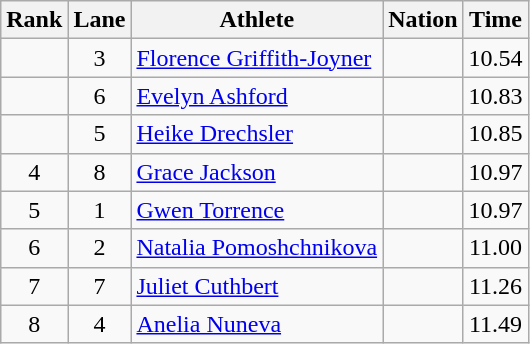<table class="wikitable sortable" style="text-align:center">
<tr>
<th>Rank</th>
<th>Lane</th>
<th>Athlete</th>
<th>Nation</th>
<th>Time</th>
</tr>
<tr>
<td></td>
<td>3</td>
<td align=left><a href='#'>Florence Griffith-Joyner</a></td>
<td align=left></td>
<td>10.54</td>
</tr>
<tr>
<td></td>
<td>6</td>
<td align=left><a href='#'>Evelyn Ashford</a></td>
<td align=left></td>
<td>10.83</td>
</tr>
<tr>
<td></td>
<td>5</td>
<td align=left><a href='#'>Heike Drechsler</a></td>
<td align=left></td>
<td>10.85</td>
</tr>
<tr>
<td>4</td>
<td>8</td>
<td align=left><a href='#'>Grace Jackson</a></td>
<td align=left></td>
<td>10.97</td>
</tr>
<tr>
<td>5</td>
<td>1</td>
<td align=left><a href='#'>Gwen Torrence</a></td>
<td align=left></td>
<td>10.97</td>
</tr>
<tr>
<td>6</td>
<td>2</td>
<td align=left><a href='#'>Natalia Pomoshchnikova</a></td>
<td align=left></td>
<td>11.00</td>
</tr>
<tr>
<td>7</td>
<td>7</td>
<td align=left><a href='#'>Juliet Cuthbert</a></td>
<td align=left></td>
<td>11.26</td>
</tr>
<tr>
<td>8</td>
<td>4</td>
<td align=left><a href='#'>Anelia Nuneva</a></td>
<td align=left></td>
<td>11.49</td>
</tr>
</table>
